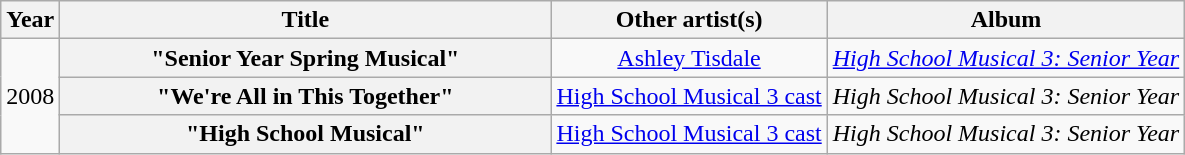<table class="wikitable plainrowheaders" style="text-align:center;" border="1">
<tr>
<th scope="col">Year</th>
<th scope="col" style="width:20em;">Title</th>
<th scope="col">Other artist(s)</th>
<th scope="col">Album</th>
</tr>
<tr>
<td rowspan="3">2008</td>
<th scope="row">"Senior Year Spring Musical"</th>
<td><a href='#'>Ashley Tisdale</a></td>
<td><em><a href='#'>High School Musical 3: Senior Year</a></em></td>
</tr>
<tr>
<th scope="row">"We're All in This Together" </th>
<td><a href='#'>High School Musical 3 cast</a></td>
<td><em>High School Musical 3: Senior Year</em></td>
</tr>
<tr>
<th scope="row">"High School Musical"</th>
<td><a href='#'>High School Musical 3 cast</a></td>
<td><em>High School Musical 3: Senior Year</em></td>
</tr>
</table>
